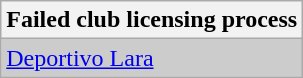<table class="wikitable">
<tr>
<th colspan=3>Failed club licensing process</th>
</tr>
<tr bgcolor=#CCCCCC>
<td><a href='#'>Deportivo Lara</a></td>
</tr>
</table>
